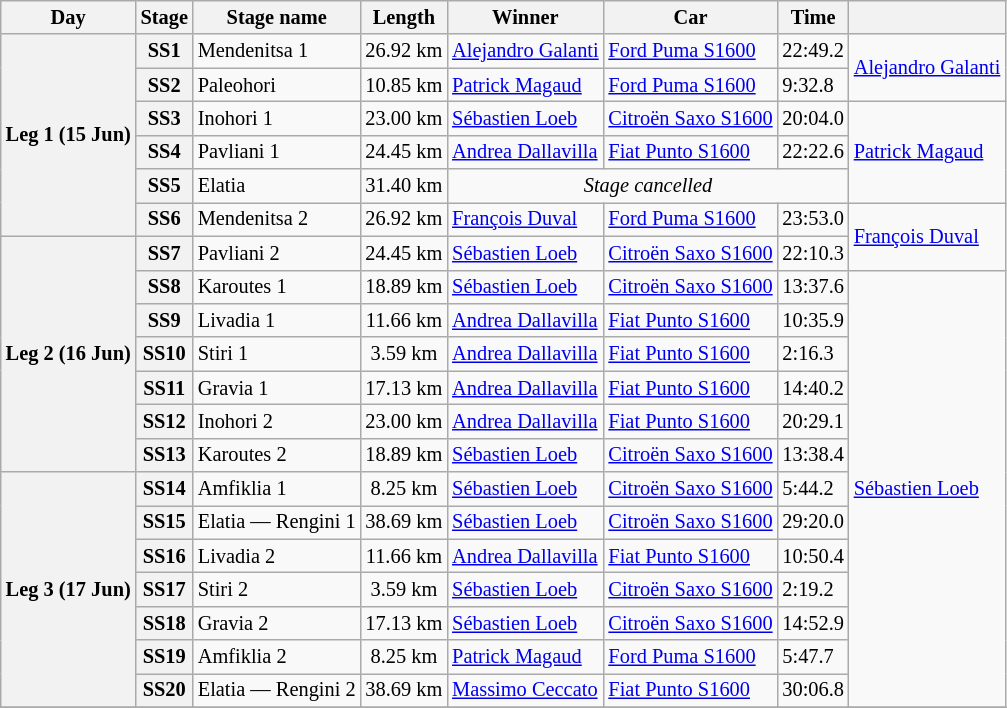<table class="wikitable" style="font-size: 85%;">
<tr>
<th>Day</th>
<th>Stage</th>
<th>Stage name</th>
<th>Length</th>
<th>Winner</th>
<th>Car</th>
<th>Time</th>
<th></th>
</tr>
<tr>
<th rowspan="6">Leg 1 (15 Jun)</th>
<th>SS1</th>
<td>Mendenitsa 1</td>
<td align="center">26.92 km</td>
<td> <a href='#'>Alejandro Galanti</a></td>
<td><a href='#'>Ford Puma S1600</a></td>
<td>22:49.2</td>
<td rowspan="2"> <a href='#'>Alejandro Galanti</a></td>
</tr>
<tr>
<th>SS2</th>
<td>Paleohori</td>
<td align="center">10.85 km</td>
<td> <a href='#'>Patrick Magaud</a></td>
<td><a href='#'>Ford Puma S1600</a></td>
<td>9:32.8</td>
</tr>
<tr>
<th>SS3</th>
<td>Inohori 1</td>
<td align="center">23.00 km</td>
<td> <a href='#'>Sébastien Loeb</a></td>
<td><a href='#'>Citroën Saxo S1600</a></td>
<td>20:04.0</td>
<td rowspan="3"> <a href='#'>Patrick Magaud</a></td>
</tr>
<tr>
<th>SS4</th>
<td>Pavliani 1</td>
<td align="center">24.45 km</td>
<td> <a href='#'>Andrea Dallavilla</a></td>
<td><a href='#'>Fiat Punto S1600</a></td>
<td>22:22.6</td>
</tr>
<tr>
<th>SS5</th>
<td>Elatia</td>
<td align="center">31.40 km</td>
<td colspan="3" align="center"><em>Stage cancelled</em></td>
</tr>
<tr>
<th>SS6</th>
<td>Mendenitsa 2</td>
<td align="center">26.92 km</td>
<td> <a href='#'>François Duval</a></td>
<td><a href='#'>Ford Puma S1600</a></td>
<td>23:53.0</td>
<td rowspan="2"> <a href='#'>François Duval</a></td>
</tr>
<tr>
<th rowspan="7">Leg 2 (16 Jun)</th>
<th>SS7</th>
<td>Pavliani 2</td>
<td align="center">24.45 km</td>
<td> <a href='#'>Sébastien Loeb</a></td>
<td><a href='#'>Citroën Saxo S1600</a></td>
<td>22:10.3</td>
</tr>
<tr>
<th>SS8</th>
<td>Karoutes 1</td>
<td align="center">18.89 km</td>
<td> <a href='#'>Sébastien Loeb</a></td>
<td><a href='#'>Citroën Saxo S1600</a></td>
<td>13:37.6</td>
<td rowspan="13"> <a href='#'>Sébastien Loeb</a></td>
</tr>
<tr>
<th>SS9</th>
<td>Livadia 1</td>
<td align="center">11.66 km</td>
<td> <a href='#'>Andrea Dallavilla</a></td>
<td><a href='#'>Fiat Punto S1600</a></td>
<td>10:35.9</td>
</tr>
<tr>
<th>SS10</th>
<td>Stiri 1</td>
<td align="center">3.59 km</td>
<td> <a href='#'>Andrea Dallavilla</a></td>
<td><a href='#'>Fiat Punto S1600</a></td>
<td>2:16.3</td>
</tr>
<tr>
<th>SS11</th>
<td>Gravia 1</td>
<td align="center">17.13 km</td>
<td> <a href='#'>Andrea Dallavilla</a></td>
<td><a href='#'>Fiat Punto S1600</a></td>
<td>14:40.2</td>
</tr>
<tr>
<th>SS12</th>
<td>Inohori 2</td>
<td align="center">23.00 km</td>
<td> <a href='#'>Andrea Dallavilla</a></td>
<td><a href='#'>Fiat Punto S1600</a></td>
<td>20:29.1</td>
</tr>
<tr>
<th>SS13</th>
<td>Karoutes 2</td>
<td align="center">18.89 km</td>
<td> <a href='#'>Sébastien Loeb</a></td>
<td><a href='#'>Citroën Saxo S1600</a></td>
<td>13:38.4</td>
</tr>
<tr>
<th rowspan="7">Leg 3 (17 Jun)</th>
<th>SS14</th>
<td>Amfiklia 1</td>
<td align="center">8.25 km</td>
<td> <a href='#'>Sébastien Loeb</a></td>
<td><a href='#'>Citroën Saxo S1600</a></td>
<td>5:44.2</td>
</tr>
<tr>
<th>SS15</th>
<td>Elatia — Rengini 1</td>
<td align="center">38.69 km</td>
<td> <a href='#'>Sébastien Loeb</a></td>
<td><a href='#'>Citroën Saxo S1600</a></td>
<td>29:20.0</td>
</tr>
<tr>
<th>SS16</th>
<td>Livadia 2</td>
<td align="center">11.66 km</td>
<td> <a href='#'>Andrea Dallavilla</a></td>
<td><a href='#'>Fiat Punto S1600</a></td>
<td>10:50.4</td>
</tr>
<tr>
<th>SS17</th>
<td>Stiri 2</td>
<td align="center">3.59 km</td>
<td> <a href='#'>Sébastien Loeb</a></td>
<td><a href='#'>Citroën Saxo S1600</a></td>
<td>2:19.2</td>
</tr>
<tr>
<th>SS18</th>
<td>Gravia 2</td>
<td align="center">17.13 km</td>
<td> <a href='#'>Sébastien Loeb</a></td>
<td><a href='#'>Citroën Saxo S1600</a></td>
<td>14:52.9</td>
</tr>
<tr>
<th>SS19</th>
<td>Amfiklia 2</td>
<td align="center">8.25 km</td>
<td> <a href='#'>Patrick Magaud</a></td>
<td><a href='#'>Ford Puma S1600</a></td>
<td>5:47.7</td>
</tr>
<tr>
<th>SS20</th>
<td>Elatia — Rengini 2</td>
<td align="center">38.69 km</td>
<td> <a href='#'>Massimo Ceccato</a></td>
<td><a href='#'>Fiat Punto S1600</a></td>
<td>30:06.8</td>
</tr>
<tr>
</tr>
</table>
